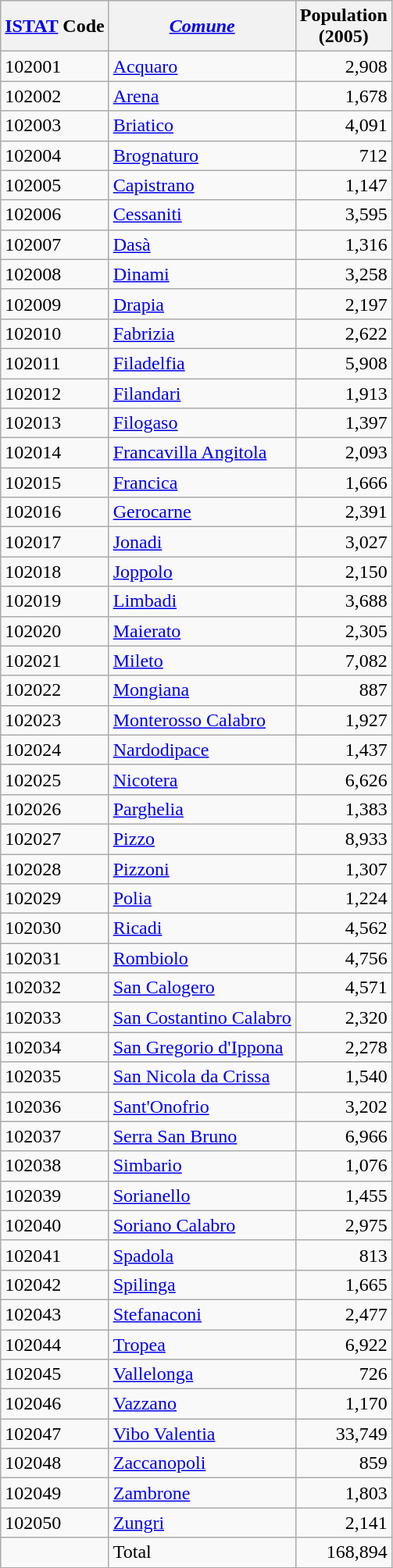<table class="wikitable sortable">
<tr>
<th><a href='#'>ISTAT</a> Code</th>
<th><em><a href='#'>Comune</a></em></th>
<th>Population <br>(2005)</th>
</tr>
<tr>
<td>102001</td>
<td><a href='#'>Acquaro</a></td>
<td align="right">2,908</td>
</tr>
<tr>
<td>102002</td>
<td><a href='#'>Arena</a></td>
<td align="right">1,678</td>
</tr>
<tr>
<td>102003</td>
<td><a href='#'>Briatico</a></td>
<td align="right">4,091</td>
</tr>
<tr>
<td>102004</td>
<td><a href='#'>Brognaturo</a></td>
<td align="right">712</td>
</tr>
<tr>
<td>102005</td>
<td><a href='#'>Capistrano</a></td>
<td align="right">1,147</td>
</tr>
<tr>
<td>102006</td>
<td><a href='#'>Cessaniti</a></td>
<td align="right">3,595</td>
</tr>
<tr>
<td>102007</td>
<td><a href='#'>Dasà</a></td>
<td align="right">1,316</td>
</tr>
<tr>
<td>102008</td>
<td><a href='#'>Dinami</a></td>
<td align="right">3,258</td>
</tr>
<tr>
<td>102009</td>
<td><a href='#'>Drapia</a></td>
<td align="right">2,197</td>
</tr>
<tr>
<td>102010</td>
<td><a href='#'>Fabrizia</a></td>
<td align="right">2,622</td>
</tr>
<tr>
<td>102011</td>
<td><a href='#'>Filadelfia</a></td>
<td align="right">5,908</td>
</tr>
<tr>
<td>102012</td>
<td><a href='#'>Filandari</a></td>
<td align="right">1,913</td>
</tr>
<tr>
<td>102013</td>
<td><a href='#'>Filogaso</a></td>
<td align="right">1,397</td>
</tr>
<tr>
<td>102014</td>
<td><a href='#'>Francavilla Angitola</a></td>
<td align="right">2,093</td>
</tr>
<tr>
<td>102015</td>
<td><a href='#'>Francica</a></td>
<td align="right">1,666</td>
</tr>
<tr>
<td>102016</td>
<td><a href='#'>Gerocarne</a></td>
<td align="right">2,391</td>
</tr>
<tr>
<td>102017</td>
<td><a href='#'>Jonadi</a></td>
<td align="right">3,027</td>
</tr>
<tr>
<td>102018</td>
<td><a href='#'>Joppolo</a></td>
<td align="right">2,150</td>
</tr>
<tr>
<td>102019</td>
<td><a href='#'>Limbadi</a></td>
<td align="right">3,688</td>
</tr>
<tr>
<td>102020</td>
<td><a href='#'>Maierato</a></td>
<td align="right">2,305</td>
</tr>
<tr>
<td>102021</td>
<td><a href='#'>Mileto</a></td>
<td align="right">7,082</td>
</tr>
<tr>
<td>102022</td>
<td><a href='#'>Mongiana</a></td>
<td align="right">887</td>
</tr>
<tr>
<td>102023</td>
<td><a href='#'>Monterosso Calabro</a></td>
<td align="right">1,927</td>
</tr>
<tr>
<td>102024</td>
<td><a href='#'>Nardodipace</a></td>
<td align="right">1,437</td>
</tr>
<tr>
<td>102025</td>
<td><a href='#'>Nicotera</a></td>
<td align="right">6,626</td>
</tr>
<tr>
<td>102026</td>
<td><a href='#'>Parghelia</a></td>
<td align="right">1,383</td>
</tr>
<tr>
<td>102027</td>
<td><a href='#'>Pizzo</a></td>
<td align="right">8,933</td>
</tr>
<tr>
<td>102028</td>
<td><a href='#'>Pizzoni</a></td>
<td align="right">1,307</td>
</tr>
<tr>
<td>102029</td>
<td><a href='#'>Polia</a></td>
<td align="right">1,224</td>
</tr>
<tr>
<td>102030</td>
<td><a href='#'>Ricadi</a></td>
<td align="right">4,562</td>
</tr>
<tr>
<td>102031</td>
<td><a href='#'>Rombiolo</a></td>
<td align="right">4,756</td>
</tr>
<tr>
<td>102032</td>
<td><a href='#'>San Calogero</a></td>
<td align="right">4,571</td>
</tr>
<tr>
<td>102033</td>
<td><a href='#'>San Costantino Calabro</a></td>
<td align="right">2,320</td>
</tr>
<tr>
<td>102034</td>
<td><a href='#'>San Gregorio d'Ippona</a></td>
<td align="right">2,278</td>
</tr>
<tr>
<td>102035</td>
<td><a href='#'>San Nicola da Crissa</a></td>
<td align="right">1,540</td>
</tr>
<tr>
<td>102036</td>
<td><a href='#'>Sant'Onofrio</a></td>
<td align="right">3,202</td>
</tr>
<tr>
<td>102037</td>
<td><a href='#'>Serra San Bruno</a></td>
<td align="right">6,966</td>
</tr>
<tr>
<td>102038</td>
<td><a href='#'>Simbario</a></td>
<td align="right">1,076</td>
</tr>
<tr>
<td>102039</td>
<td><a href='#'>Sorianello</a></td>
<td align="right">1,455</td>
</tr>
<tr>
<td>102040</td>
<td><a href='#'>Soriano Calabro</a></td>
<td align="right">2,975</td>
</tr>
<tr>
<td>102041</td>
<td><a href='#'>Spadola</a></td>
<td align="right">813</td>
</tr>
<tr>
<td>102042</td>
<td><a href='#'>Spilinga</a></td>
<td align="right">1,665</td>
</tr>
<tr>
<td>102043</td>
<td><a href='#'>Stefanaconi</a></td>
<td align="right">2,477</td>
</tr>
<tr>
<td>102044</td>
<td><a href='#'>Tropea</a></td>
<td align="right">6,922</td>
</tr>
<tr>
<td>102045</td>
<td><a href='#'>Vallelonga</a></td>
<td align="right">726</td>
</tr>
<tr>
<td>102046</td>
<td><a href='#'>Vazzano</a></td>
<td align="right">1,170</td>
</tr>
<tr>
<td>102047</td>
<td><a href='#'>Vibo Valentia</a></td>
<td align="right">33,749</td>
</tr>
<tr>
<td>102048</td>
<td><a href='#'>Zaccanopoli</a></td>
<td align="right">859</td>
</tr>
<tr>
<td>102049</td>
<td><a href='#'>Zambrone</a></td>
<td align="right">1,803</td>
</tr>
<tr>
<td>102050</td>
<td><a href='#'>Zungri</a></td>
<td align="right">2,141</td>
</tr>
<tr>
<td></td>
<td>Total</td>
<td align="right">168,894</td>
</tr>
<tr>
</tr>
</table>
